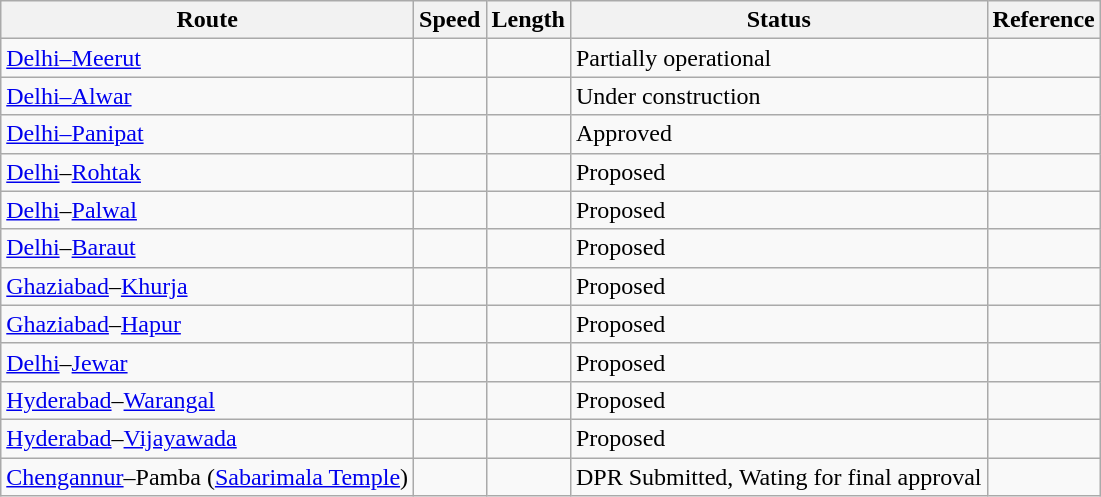<table class="sortable wikitable static-row-numbers static-row-header-hash">
<tr>
<th>Route</th>
<th>Speed</th>
<th>Length</th>
<th>Status</th>
<th>Reference</th>
</tr>
<tr>
<td><a href='#'>Delhi–Meerut</a></td>
<td></td>
<td></td>
<td>Partially operational</td>
<td></td>
</tr>
<tr>
<td><a href='#'>Delhi–Alwar</a></td>
<td></td>
<td></td>
<td>Under construction</td>
<td></td>
</tr>
<tr>
<td><a href='#'>Delhi–Panipat</a></td>
<td></td>
<td></td>
<td>Approved</td>
<td></td>
</tr>
<tr>
<td><a href='#'>Delhi</a>–<a href='#'>Rohtak</a></td>
<td></td>
<td></td>
<td>Proposed</td>
<td></td>
</tr>
<tr>
<td><a href='#'>Delhi</a>–<a href='#'>Palwal</a></td>
<td></td>
<td></td>
<td>Proposed</td>
<td></td>
</tr>
<tr>
<td><a href='#'>Delhi</a>–<a href='#'>Baraut</a></td>
<td></td>
<td></td>
<td>Proposed</td>
<td></td>
</tr>
<tr>
<td><a href='#'>Ghaziabad</a>–<a href='#'>Khurja</a></td>
<td></td>
<td></td>
<td>Proposed</td>
<td></td>
</tr>
<tr>
<td><a href='#'>Ghaziabad</a>–<a href='#'>Hapur</a></td>
<td></td>
<td></td>
<td>Proposed</td>
<td></td>
</tr>
<tr>
<td><a href='#'>Delhi</a>–<a href='#'>Jewar</a></td>
<td></td>
<td></td>
<td>Proposed</td>
<td></td>
</tr>
<tr>
<td><a href='#'>Hyderabad</a>–<a href='#'>Warangal</a></td>
<td></td>
<td></td>
<td>Proposed</td>
<td></td>
</tr>
<tr>
<td><a href='#'>Hyderabad</a>–<a href='#'>Vijayawada</a></td>
<td></td>
<td></td>
<td>Proposed</td>
<td></td>
</tr>
<tr>
<td><a href='#'>Chengannur</a>–Pamba (<a href='#'>Sabarimala Temple</a>)</td>
<td></td>
<td></td>
<td>DPR Submitted, Wating for final approval</td>
<td></td>
</tr>
</table>
